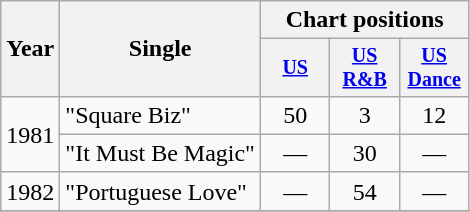<table class="wikitable" style="text-align:center;">
<tr>
<th rowspan="2">Year</th>
<th rowspan="2">Single</th>
<th colspan="3">Chart positions</th>
</tr>
<tr style="font-size:smaller;">
<th width="40"><a href='#'>US</a></th>
<th width="40"><a href='#'>US<br>R&B</a></th>
<th width="40"><a href='#'>US<br>Dance</a></th>
</tr>
<tr>
<td rowspan="2">1981</td>
<td align="left">"Square Biz"</td>
<td>50</td>
<td>3</td>
<td>12</td>
</tr>
<tr>
<td align="left">"It Must Be Magic"</td>
<td>—</td>
<td>30</td>
<td>—</td>
</tr>
<tr>
<td rowspan="1">1982</td>
<td align="left">"Portuguese Love"</td>
<td>—</td>
<td>54</td>
<td>—</td>
</tr>
<tr>
</tr>
</table>
